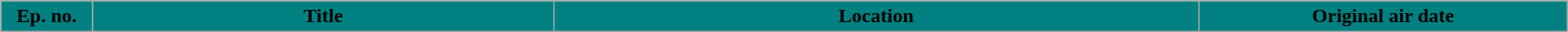<table class="wikitable plainrowheaders"  style="width:100%; background:#fff;">
<tr>
<th style="background:teal; width:5%;"><span>Ep. no.</span></th>
<th style="background:teal; width:25%;"><span>Title</span></th>
<th style="background:teal; width:35%;"><span>Location</span></th>
<th style="background:teal; width:20%;"><span>Original air date</span><br>











</th>
</tr>
</table>
